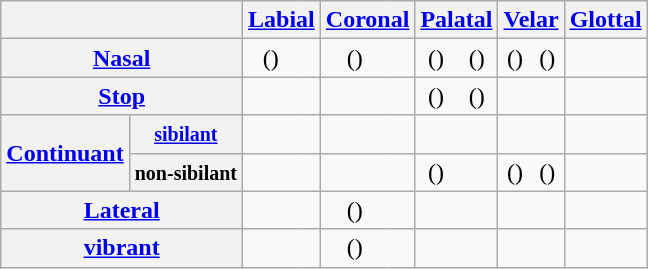<table class="wikitable" style="margin: 1em auto 1em auto; text-align: center;">
<tr>
<th colspan="2"></th>
<th colspan="2"><a href='#'>Labial</a></th>
<th colspan="2"><a href='#'>Coronal</a></th>
<th colspan="2"><a href='#'>Palatal</a></th>
<th colspan="2"><a href='#'>Velar</a></th>
<th><a href='#'>Glottal</a></th>
</tr>
<tr>
<th colspan="2"><a href='#'>Nasal</a></th>
<td style="border-right: 0;">()</td>
<td style="border-left: 0;"></td>
<td style="border-right: 0;">()</td>
<td style="border-left: 0;"></td>
<td style="border-right: 0;">()</td>
<td style="border-left: 0;">()</td>
<td style="border-right: 0;">()</td>
<td style="border-left: 0;">()</td>
<td></td>
</tr>
<tr>
<th colspan="2"><a href='#'>Stop</a></th>
<td style="border-right: 0;"></td>
<td style="border-left: 0;"></td>
<td style="border-right: 0;"></td>
<td style="border-left: 0;"></td>
<td style="border-right: 0;">()</td>
<td style="border-left: 0;">()</td>
<td style="border-right: 0;"></td>
<td style="border-left: 0;"></td>
<td></td>
</tr>
<tr>
<th rowspan="2"><a href='#'>Continuant</a></th>
<th><small><a href='#'>sibilant</a></small></th>
<td colspan="2"></td>
<td style="border-right: 0;"></td>
<td style="border-left: 0;"></td>
<td colspan="2"></td>
<td colspan="2"></td>
<td></td>
</tr>
<tr>
<th><small>non-sibilant</small></th>
<td style="border-right: 0;"></td>
<td style="border-left: 0;"></td>
<td style="border-right: 0;"></td>
<td style="border-left: 0;"></td>
<td style="border-right: 0;">()</td>
<td style="border-left: 0;"></td>
<td style="border-right: 0;">()</td>
<td style="border-left: 0;">()</td>
<td></td>
</tr>
<tr>
<th colspan="2"><a href='#'>Lateral</a></th>
<td colspan="2"></td>
<td style="border-right: 0;">()</td>
<td style="border-left: 0;"></td>
<td colspan="2"></td>
<td colspan="2"></td>
<td></td>
</tr>
<tr>
<th colspan="2"><a href='#'>vibrant</a></th>
<td colspan="2"></td>
<td style="border-right: 0;">()</td>
<td style="border-left: 0;"></td>
<td colspan="2"></td>
<td colspan="2"></td>
<td></td>
</tr>
</table>
